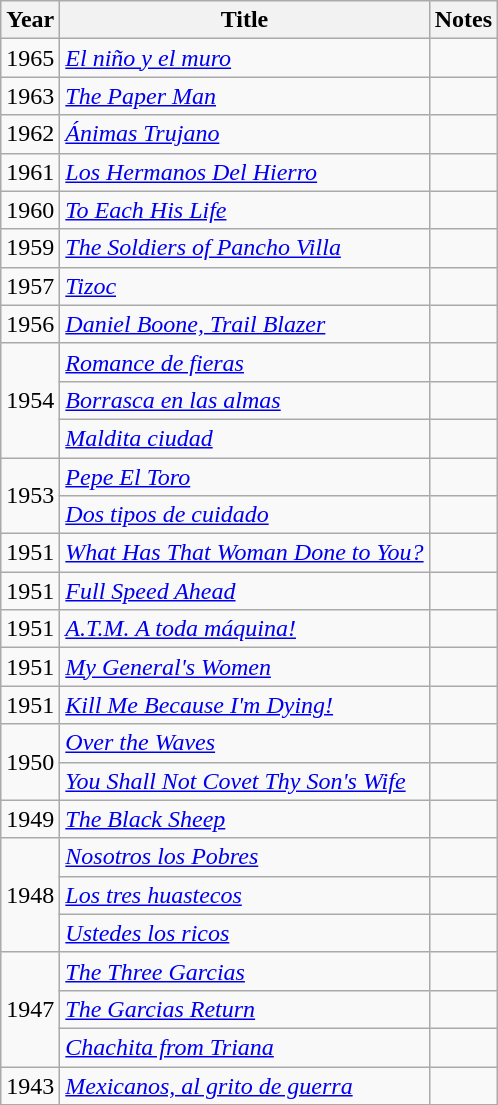<table class="wikitable sortable">
<tr>
<th>Year</th>
<th>Title</th>
<th class="unsortable">Notes</th>
</tr>
<tr>
<td>1965</td>
<td><em><a href='#'>El niño y el muro</a></em></td>
<td></td>
</tr>
<tr>
<td>1963</td>
<td><em><a href='#'>The Paper Man</a></em></td>
<td></td>
</tr>
<tr>
<td>1962</td>
<td><em><a href='#'>Ánimas Trujano</a></em></td>
<td></td>
</tr>
<tr>
<td>1961</td>
<td><em><a href='#'>Los Hermanos Del Hierro</a></em></td>
<td></td>
</tr>
<tr>
<td>1960</td>
<td><em><a href='#'>To Each His Life</a></em></td>
<td></td>
</tr>
<tr>
<td>1959</td>
<td><em><a href='#'>The Soldiers of Pancho Villa</a></em></td>
<td></td>
</tr>
<tr>
<td>1957</td>
<td><em><a href='#'>Tizoc</a></em></td>
<td></td>
</tr>
<tr>
<td>1956</td>
<td><em><a href='#'>Daniel Boone, Trail Blazer</a></em></td>
<td></td>
</tr>
<tr>
<td rowspan="3">1954</td>
<td><em><a href='#'>Romance de fieras</a></em></td>
<td></td>
</tr>
<tr>
<td><em><a href='#'>Borrasca en las almas</a></em></td>
<td></td>
</tr>
<tr>
<td><em><a href='#'>Maldita ciudad</a></em></td>
<td></td>
</tr>
<tr>
<td rowspan="2">1953</td>
<td><em><a href='#'>Pepe El Toro</a></em></td>
<td></td>
</tr>
<tr>
<td><em><a href='#'>Dos tipos de cuidado</a></em></td>
<td></td>
</tr>
<tr>
<td>1951</td>
<td><em><a href='#'>What Has That Woman Done to You?</a></em></td>
<td></td>
</tr>
<tr>
<td>1951</td>
<td><em><a href='#'>Full Speed Ahead</a></em></td>
<td></td>
</tr>
<tr>
<td>1951</td>
<td><em><a href='#'>A.T.M. A toda máquina!</a></em></td>
<td></td>
</tr>
<tr>
<td>1951</td>
<td><em><a href='#'>My General's Women</a></em></td>
<td></td>
</tr>
<tr>
<td>1951</td>
<td><em><a href='#'>Kill Me Because I'm Dying!</a></em></td>
<td></td>
</tr>
<tr>
<td rowspan="2">1950</td>
<td><em><a href='#'>Over the Waves</a></em></td>
<td></td>
</tr>
<tr>
<td><em><a href='#'>You Shall Not Covet Thy Son's Wife</a></em></td>
<td></td>
</tr>
<tr>
<td>1949</td>
<td><em><a href='#'>The Black Sheep</a></em></td>
<td></td>
</tr>
<tr>
<td rowspan="3">1948</td>
<td><em><a href='#'>Nosotros los Pobres</a></em></td>
<td></td>
</tr>
<tr>
<td><em><a href='#'>Los tres huastecos</a></em></td>
<td></td>
</tr>
<tr>
<td><em><a href='#'>Ustedes los ricos</a></em></td>
<td></td>
</tr>
<tr>
<td rowspan="3">1947</td>
<td><em><a href='#'>The Three Garcias</a></em></td>
<td></td>
</tr>
<tr>
<td><em><a href='#'>The Garcias Return</a></em></td>
<td></td>
</tr>
<tr>
<td><em><a href='#'>Chachita from Triana</a></em></td>
<td></td>
</tr>
<tr>
<td>1943</td>
<td><em><a href='#'>Mexicanos, al grito de guerra</a></em></td>
</tr>
</table>
